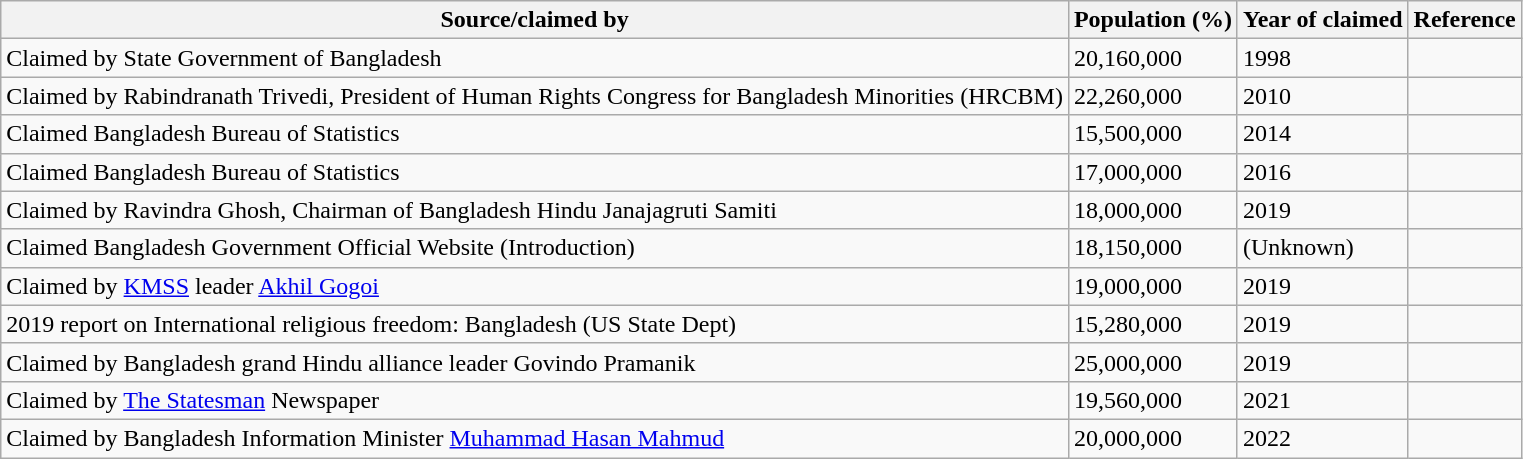<table class="wikitable">
<tr>
<th>Source/claimed by</th>
<th>Population (%)</th>
<th>Year of claimed</th>
<th>Reference</th>
</tr>
<tr>
<td>Claimed by State Government of Bangladesh</td>
<td>20,160,000<br></td>
<td>1998</td>
<td></td>
</tr>
<tr>
<td>Claimed by Rabindranath Trivedi, President of Human Rights Congress for Bangladesh Minorities (HRCBM)</td>
<td>22,260,000<br></td>
<td>2010</td>
<td></td>
</tr>
<tr>
<td>Claimed Bangladesh Bureau of Statistics</td>
<td>15,500,000<br></td>
<td>2014</td>
<td></td>
</tr>
<tr>
<td>Claimed Bangladesh Bureau of Statistics</td>
<td>17,000,000<br></td>
<td>2016</td>
<td></td>
</tr>
<tr>
<td>Claimed by Ravindra Ghosh, Chairman of Bangladesh Hindu Janajagruti Samiti</td>
<td>18,000,000<br></td>
<td>2019</td>
<td></td>
</tr>
<tr>
<td>Claimed Bangladesh Government Official Website (Introduction)</td>
<td>18,150,000<br></td>
<td>(Unknown)</td>
<td></td>
</tr>
<tr>
<td>Claimed by <a href='#'>KMSS</a> leader <a href='#'>Akhil Gogoi</a></td>
<td>19,000,000<br></td>
<td>2019</td>
<td></td>
</tr>
<tr>
<td>2019 report on International religious freedom: Bangladesh (US State Dept)</td>
<td>15,280,000<br></td>
<td>2019</td>
<td></td>
</tr>
<tr>
<td>Claimed by Bangladesh grand Hindu alliance leader Govindo Pramanik</td>
<td>25,000,000<br></td>
<td>2019</td>
<td></td>
</tr>
<tr>
<td>Claimed by <a href='#'>The Statesman</a> Newspaper</td>
<td>19,560,000<br></td>
<td>2021</td>
<td></td>
</tr>
<tr>
<td>Claimed by Bangladesh Information Minister <a href='#'>Muhammad Hasan Mahmud</a></td>
<td>20,000,000<br></td>
<td>2022</td>
<td></td>
</tr>
</table>
